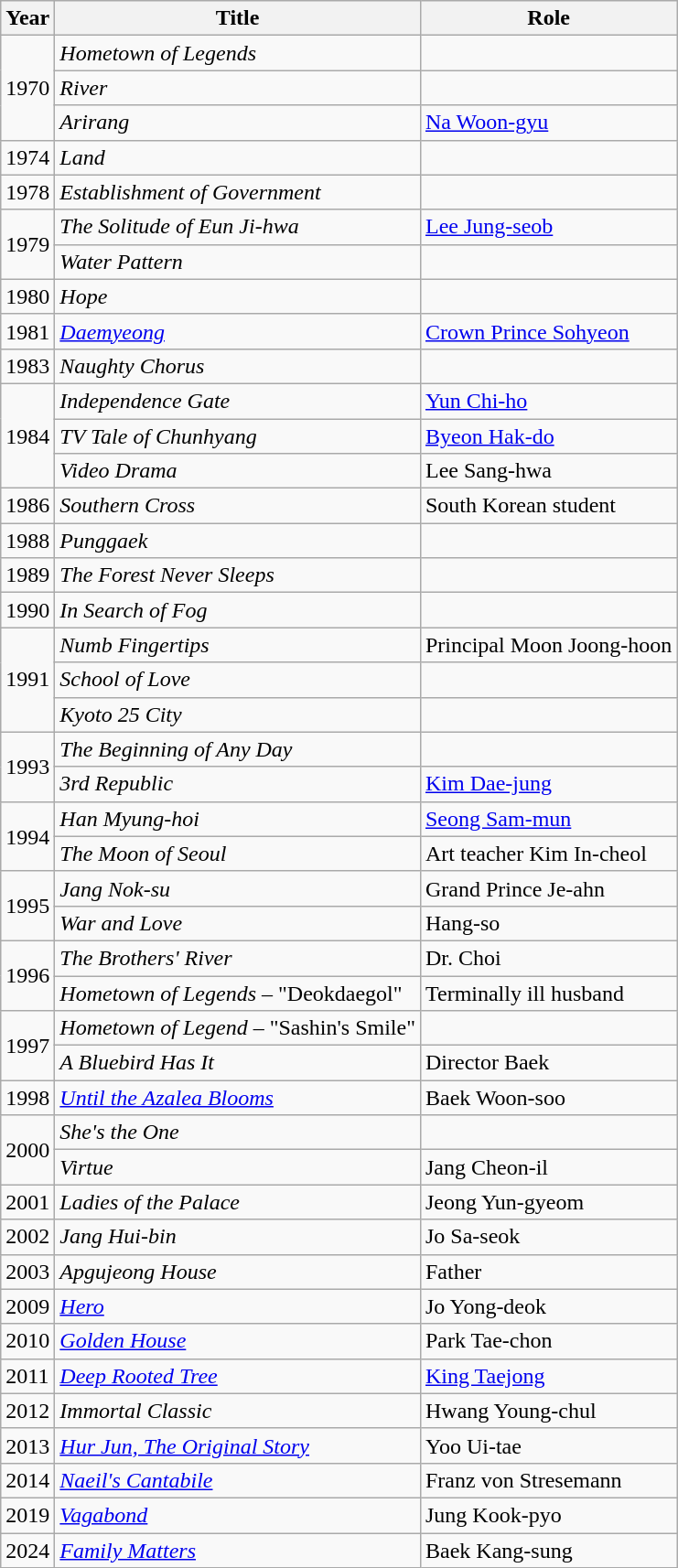<table class="wikitable sortable">
<tr>
<th>Year</th>
<th>Title</th>
<th>Role</th>
</tr>
<tr>
<td rowspan=3>1970</td>
<td><em>Hometown of Legends</em></td>
<td></td>
</tr>
<tr>
<td><em>River</em></td>
<td></td>
</tr>
<tr>
<td><em>Arirang</em></td>
<td><a href='#'>Na Woon-gyu</a></td>
</tr>
<tr>
<td>1974</td>
<td><em>Land</em></td>
<td></td>
</tr>
<tr>
<td>1978</td>
<td><em>Establishment of Government</em></td>
<td></td>
</tr>
<tr>
<td rowspan=2>1979</td>
<td><em>The Solitude of Eun Ji-hwa</em></td>
<td><a href='#'>Lee Jung-seob</a></td>
</tr>
<tr>
<td><em>Water Pattern</em></td>
<td></td>
</tr>
<tr>
<td>1980</td>
<td><em>Hope</em></td>
<td></td>
</tr>
<tr>
<td>1981</td>
<td><em><a href='#'>Daemyeong</a></em></td>
<td><a href='#'>Crown Prince Sohyeon</a></td>
</tr>
<tr>
<td>1983</td>
<td><em>Naughty Chorus</em></td>
<td></td>
</tr>
<tr>
<td rowspan=3>1984</td>
<td><em>Independence Gate</em></td>
<td><a href='#'>Yun Chi-ho</a></td>
</tr>
<tr>
<td><em>TV Tale of Chunhyang</em></td>
<td><a href='#'>Byeon Hak-do</a></td>
</tr>
<tr>
<td><em>Video Drama</em></td>
<td>Lee Sang-hwa</td>
</tr>
<tr>
<td>1986</td>
<td><em>Southern Cross</em></td>
<td>South Korean student</td>
</tr>
<tr>
<td>1988</td>
<td><em>Punggaek</em></td>
<td></td>
</tr>
<tr>
<td>1989</td>
<td><em>The Forest Never Sleeps</em></td>
<td></td>
</tr>
<tr>
<td>1990</td>
<td><em>In Search of Fog</em></td>
<td></td>
</tr>
<tr>
<td rowspan=3>1991</td>
<td><em>Numb Fingertips</em></td>
<td>Principal Moon Joong-hoon</td>
</tr>
<tr>
<td><em>School of Love</em></td>
<td></td>
</tr>
<tr>
<td><em>Kyoto 25 City</em></td>
<td></td>
</tr>
<tr>
<td rowspan=2>1993</td>
<td><em>The Beginning of Any Day</em></td>
<td></td>
</tr>
<tr>
<td><em>3rd Republic</em></td>
<td><a href='#'>Kim Dae-jung</a></td>
</tr>
<tr>
<td rowspan=2>1994</td>
<td><em>Han Myung-hoi</em></td>
<td><a href='#'>Seong Sam-mun</a></td>
</tr>
<tr>
<td><em>The Moon of Seoul</em></td>
<td>Art teacher Kim In-cheol</td>
</tr>
<tr>
<td rowspan=2>1995</td>
<td><em>Jang Nok-su</em></td>
<td>Grand Prince Je-ahn</td>
</tr>
<tr>
<td><em>War and Love</em></td>
<td>Hang-so</td>
</tr>
<tr>
<td rowspan=2>1996</td>
<td><em>The Brothers' River</em></td>
<td>Dr. Choi</td>
</tr>
<tr>
<td><em>Hometown of Legends</em> – "Deokdaegol"</td>
<td>Terminally ill husband</td>
</tr>
<tr>
<td rowspan=2>1997</td>
<td><em>Hometown of Legend</em> – "Sashin's Smile"</td>
<td></td>
</tr>
<tr>
<td><em>A Bluebird Has It</em></td>
<td>Director Baek</td>
</tr>
<tr>
<td>1998</td>
<td><em><a href='#'>Until the Azalea Blooms</a></em></td>
<td>Baek Woon-soo</td>
</tr>
<tr>
<td rowspan=2>2000</td>
<td><em>She's the One</em></td>
<td></td>
</tr>
<tr>
<td><em>Virtue</em></td>
<td>Jang Cheon-il</td>
</tr>
<tr>
<td>2001</td>
<td><em>Ladies of the Palace</em></td>
<td>Jeong Yun-gyeom</td>
</tr>
<tr>
<td>2002</td>
<td><em>Jang Hui-bin</em></td>
<td>Jo Sa-seok</td>
</tr>
<tr>
<td>2003</td>
<td><em>Apgujeong House</em></td>
<td>Father</td>
</tr>
<tr>
<td>2009</td>
<td><em><a href='#'>Hero</a></em></td>
<td>Jo Yong-deok</td>
</tr>
<tr>
<td>2010</td>
<td><em><a href='#'>Golden House</a></em></td>
<td>Park Tae-chon</td>
</tr>
<tr>
<td>2011</td>
<td><em><a href='#'>Deep Rooted Tree</a></em></td>
<td><a href='#'>King Taejong</a></td>
</tr>
<tr>
<td>2012</td>
<td><em>Immortal Classic</em></td>
<td>Hwang Young-chul</td>
</tr>
<tr>
<td>2013</td>
<td><em><a href='#'>Hur Jun, The Original Story</a></em></td>
<td>Yoo Ui-tae</td>
</tr>
<tr>
<td>2014</td>
<td><em><a href='#'>Naeil's Cantabile</a></em></td>
<td>Franz von Stresemann</td>
</tr>
<tr>
<td>2019</td>
<td><em><a href='#'>Vagabond</a></em> </td>
<td>Jung Kook-pyo</td>
</tr>
<tr>
<td>2024</td>
<td><em><a href='#'>Family Matters</a></em></td>
<td>Baek Kang-sung</td>
</tr>
</table>
